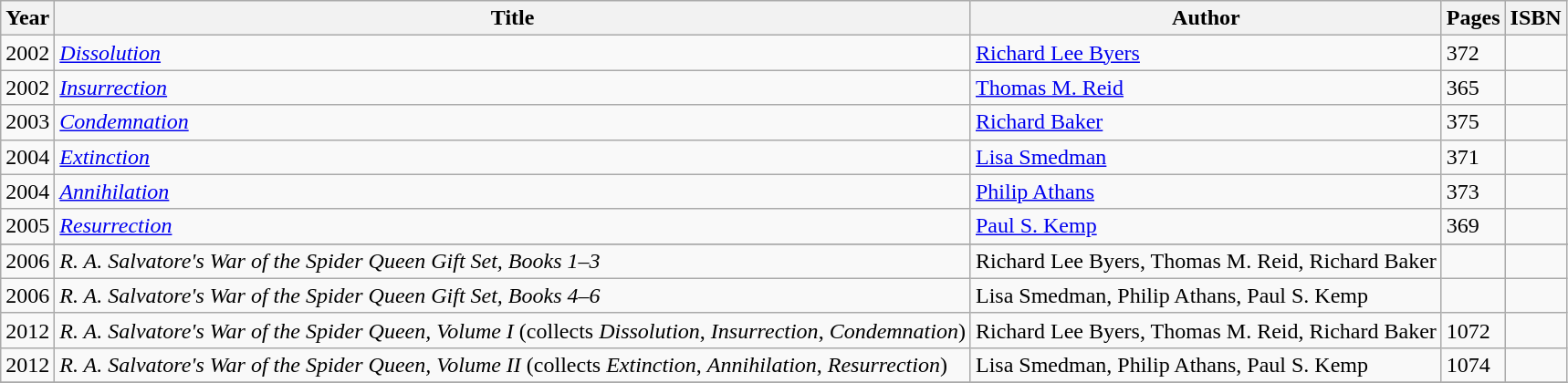<table class="wikitable">
<tr>
<th>Year</th>
<th>Title</th>
<th>Author</th>
<th>Pages</th>
<th>ISBN</th>
</tr>
<tr>
<td align="center">2002</td>
<td><em><a href='#'>Dissolution</a></em></td>
<td><a href='#'>Richard Lee Byers</a></td>
<td>372</td>
<td align="center"></td>
</tr>
<tr>
<td align="center">2002</td>
<td><em><a href='#'>Insurrection</a></em></td>
<td><a href='#'>Thomas M. Reid</a></td>
<td>365</td>
<td align="center"></td>
</tr>
<tr>
<td align="center">2003</td>
<td><em><a href='#'>Condemnation</a></em></td>
<td><a href='#'>Richard Baker</a></td>
<td>375</td>
<td align="center"></td>
</tr>
<tr>
<td align="center">2004</td>
<td><em><a href='#'>Extinction</a></em></td>
<td><a href='#'>Lisa Smedman</a></td>
<td>371</td>
<td align="center"></td>
</tr>
<tr>
<td align="center">2004</td>
<td><em><a href='#'>Annihilation</a></em></td>
<td><a href='#'>Philip Athans</a></td>
<td>373</td>
<td align="center"></td>
</tr>
<tr>
<td align="center">2005</td>
<td><em><a href='#'>Resurrection</a></em></td>
<td><a href='#'>Paul S. Kemp</a></td>
<td>369</td>
<td align="center"></td>
</tr>
<tr>
</tr>
<tr>
<td align="center">2006</td>
<td><em>R. A. Salvatore's War of the Spider Queen Gift Set, Books 1–3</em></td>
<td>Richard Lee Byers, Thomas M. Reid, Richard Baker</td>
<td></td>
<td align="center"></td>
</tr>
<tr>
<td align="center">2006</td>
<td><em>R. A. Salvatore's War of the Spider Queen Gift Set, Books 4–6</em></td>
<td>Lisa Smedman, Philip Athans, Paul S. Kemp</td>
<td></td>
<td align="center"></td>
</tr>
<tr>
<td align="center">2012</td>
<td><em>R. A. Salvatore's War of the Spider Queen, Volume I</em> (collects <em>Dissolution</em>, <em>Insurrection</em>, <em>Condemnation</em>)</td>
<td>Richard Lee Byers, Thomas M. Reid, Richard Baker</td>
<td>1072</td>
<td align="center"></td>
</tr>
<tr>
<td align="center">2012</td>
<td><em>R. A. Salvatore's War of the Spider Queen, Volume II</em> (collects <em>Extinction</em>, <em>Annihilation</em>, <em>Resurrection</em>)</td>
<td>Lisa Smedman, Philip Athans, Paul S. Kemp</td>
<td>1074</td>
<td align="center"></td>
</tr>
<tr>
</tr>
</table>
